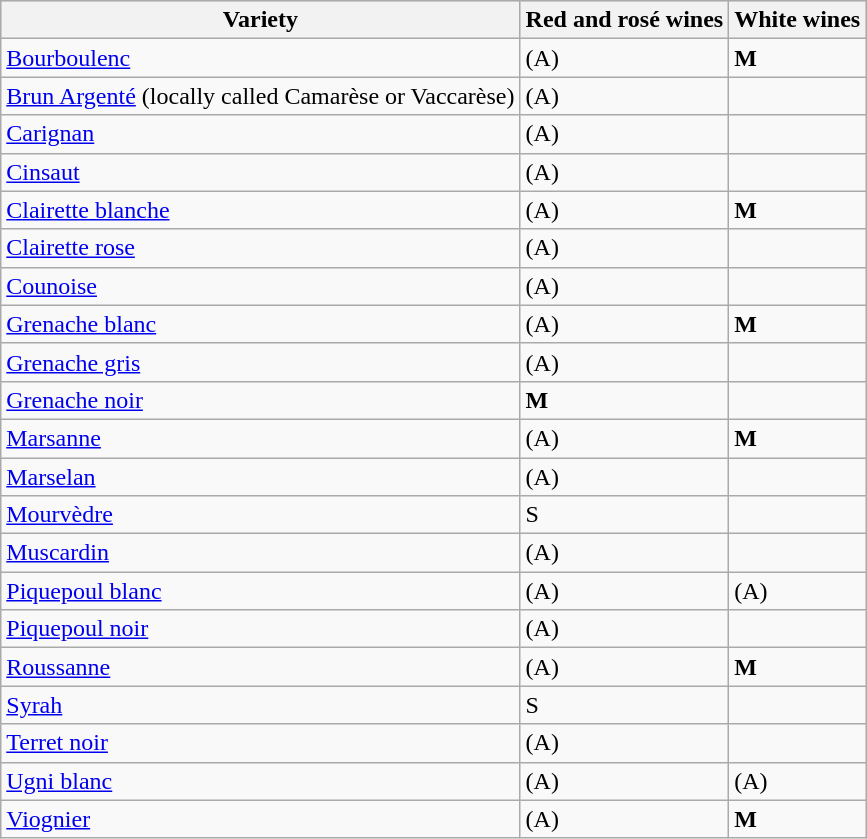<table class="wikitable">
<tr style="background:lightgrey;">
<th>Variety</th>
<th>Red and rosé wines</th>
<th>White wines</th>
</tr>
<tr>
<td><a href='#'>Bourboulenc</a></td>
<td>(A)</td>
<td><strong>M</strong></td>
</tr>
<tr>
<td><a href='#'>Brun Argenté</a> (locally called Camarèse or Vaccarèse)</td>
<td>(A)</td>
<td></td>
</tr>
<tr>
<td><a href='#'>Carignan</a></td>
<td>(A)</td>
<td></td>
</tr>
<tr>
<td><a href='#'>Cinsaut</a></td>
<td>(A)</td>
<td></td>
</tr>
<tr>
<td><a href='#'>Clairette blanche</a></td>
<td>(A)</td>
<td><strong>M</strong></td>
</tr>
<tr>
<td><a href='#'>Clairette rose</a></td>
<td>(A)</td>
<td></td>
</tr>
<tr>
<td><a href='#'>Counoise</a></td>
<td>(A)</td>
<td></td>
</tr>
<tr>
<td><a href='#'>Grenache blanc</a></td>
<td>(A)</td>
<td><strong>M</strong></td>
</tr>
<tr>
<td><a href='#'>Grenache gris</a></td>
<td>(A)</td>
<td></td>
</tr>
<tr>
<td><a href='#'>Grenache noir</a></td>
<td><strong>M</strong></td>
<td></td>
</tr>
<tr>
<td><a href='#'>Marsanne</a></td>
<td>(A)</td>
<td><strong>M</strong></td>
</tr>
<tr>
<td><a href='#'>Marselan</a></td>
<td>(A)</td>
<td></td>
</tr>
<tr>
<td><a href='#'>Mourvèdre</a></td>
<td>S</td>
<td></td>
</tr>
<tr>
<td><a href='#'>Muscardin</a></td>
<td>(A)</td>
<td></td>
</tr>
<tr>
<td><a href='#'>Piquepoul blanc</a></td>
<td>(A)</td>
<td>(A)</td>
</tr>
<tr>
<td><a href='#'>Piquepoul noir</a></td>
<td>(A)</td>
<td></td>
</tr>
<tr>
<td><a href='#'>Roussanne</a></td>
<td>(A)</td>
<td><strong>M</strong></td>
</tr>
<tr>
<td><a href='#'>Syrah</a></td>
<td>S</td>
<td></td>
</tr>
<tr>
<td><a href='#'>Terret noir</a></td>
<td>(A)</td>
<td></td>
</tr>
<tr>
<td><a href='#'>Ugni blanc</a></td>
<td>(A)</td>
<td>(A)</td>
</tr>
<tr>
<td><a href='#'>Viognier</a></td>
<td>(A)</td>
<td><strong>M</strong></td>
</tr>
</table>
